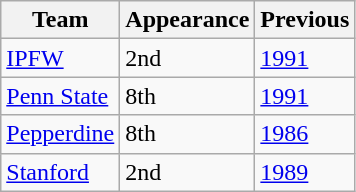<table class="wikitable sortable">
<tr>
<th>Team</th>
<th>Appearance</th>
<th>Previous</th>
</tr>
<tr>
<td><a href='#'>IPFW</a></td>
<td>2nd</td>
<td><a href='#'>1991</a></td>
</tr>
<tr>
<td><a href='#'>Penn State</a></td>
<td>8th</td>
<td><a href='#'>1991</a></td>
</tr>
<tr>
<td><a href='#'>Pepperdine</a></td>
<td>8th</td>
<td><a href='#'>1986</a></td>
</tr>
<tr>
<td><a href='#'>Stanford</a></td>
<td>2nd</td>
<td><a href='#'>1989</a></td>
</tr>
</table>
